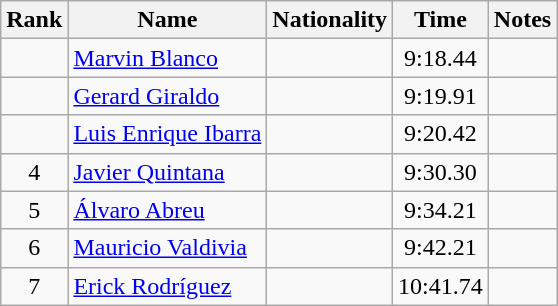<table class="wikitable sortable" style="text-align:center">
<tr>
<th>Rank</th>
<th>Name</th>
<th>Nationality</th>
<th>Time</th>
<th>Notes</th>
</tr>
<tr>
<td></td>
<td align=left><a href='#'>Marvin Blanco</a></td>
<td></td>
<td>9:18.44</td>
<td></td>
</tr>
<tr>
<td></td>
<td align=left><a href='#'>Gerard Giraldo</a></td>
<td></td>
<td>9:19.91</td>
<td></td>
</tr>
<tr>
<td></td>
<td align=left><a href='#'>Luis Enrique Ibarra</a></td>
<td></td>
<td>9:20.42</td>
<td></td>
</tr>
<tr>
<td>4</td>
<td align=left><a href='#'>Javier Quintana</a></td>
<td></td>
<td>9:30.30</td>
<td></td>
</tr>
<tr>
<td>5</td>
<td align=left><a href='#'>Álvaro Abreu</a></td>
<td></td>
<td>9:34.21</td>
<td></td>
</tr>
<tr>
<td>6</td>
<td align=left><a href='#'>Mauricio Valdivia</a></td>
<td></td>
<td>9:42.21</td>
<td></td>
</tr>
<tr>
<td>7</td>
<td align=left><a href='#'>Erick Rodríguez</a></td>
<td></td>
<td>10:41.74</td>
<td></td>
</tr>
</table>
